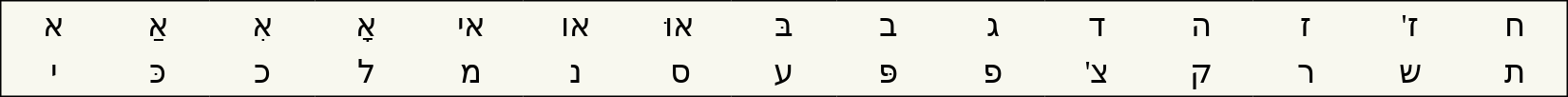<table style="font-family:Arial Unicode MS; font-size:1.4em; border-color:#000000; border-width:1px; border-style:solid; border-collapse:collapse; background-color:#F8F8EF">
<tr>
<td style="width:3em; text-align:center; padding: 3px;">א</td>
<td style="width:3em; text-align:center; padding: 3px;">אַ</td>
<td style="width:3em; text-align:center; padding: 3px;">אִ</td>
<td style="width:3em; text-align:center; padding: 3px;">אָ</td>
<td style="width:3em; text-align:center; padding: 3px;">אי</td>
<td style="width:3em; text-align:center; padding: 3px;">או</td>
<td style="width:3em; text-align:center; padding: 3px;">אוּ</td>
<td style="width:3em; text-align:center; padding: 3px;">בּ</td>
<td style="width:3em; text-align:center; padding: 3px;">ב</td>
<td style="width:3em; text-align:center; padding: 3px;">ג</td>
<td style="width:3em; text-align:center; padding: 3px;">ד</td>
<td style="width:3em; text-align:center; padding: 3px;">ה</td>
<td style="width:3em; text-align:center; padding: 3px;">ז</td>
<td style="width:3em; text-align:center; padding: 3px;">'ז</td>
<td style="width:3em; text-align:center; padding: 3px;">ח</td>
</tr>
<tr>
<td style="width:3em; text-align:center; padding: 3px;">י</td>
<td style="width:3em; text-align:center; padding: 3px;">כּ</td>
<td style="width:3em; text-align:center; padding: 3px;">כ</td>
<td style="width:3em; text-align:center; padding: 3px;">ל</td>
<td style="width:3em; text-align:center; padding: 3px;">מ</td>
<td style="width:3em; text-align:center; padding: 3px;">נ</td>
<td style="width:3em; text-align:center; padding: 3px;">ס</td>
<td style="width:3em; text-align:center; padding: 3px;">ע</td>
<td style="width:3em; text-align:center; padding: 3px;">פּ</td>
<td style="width:3em; text-align:center; padding: 3px;">פ</td>
<td style="width:3em; text-align:center; padding: 3px;">'צ</td>
<td style="width:3em; text-align:center; padding: 3px;">ק</td>
<td style="width:3em; text-align:center; padding: 3px;">ר</td>
<td style="width:3em; text-align:center; padding: 3px;">ש</td>
<td style="width:3em; text-align:center; padding: 3px;">ת</td>
</tr>
</table>
